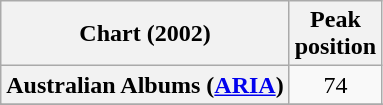<table class="wikitable plainrowheaders sortable" style="text-align:center">
<tr>
<th scope="col">Chart (2002)</th>
<th scope="col">Peak<br>position</th>
</tr>
<tr>
<th scope="row">Australian Albums (<a href='#'>ARIA</a>)</th>
<td>74</td>
</tr>
<tr>
</tr>
<tr>
</tr>
<tr>
</tr>
</table>
